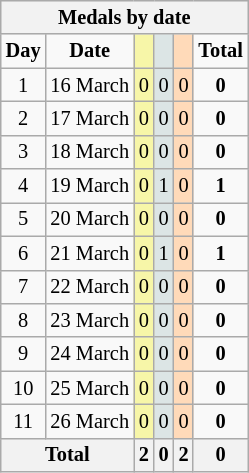<table class="wikitable" style="font-size:85%; text-align:center;">
<tr style="background:#efefef;">
<th colspan=6><strong>Medals by date</strong></th>
</tr>
<tr>
<td><strong>Day</strong></td>
<td><strong>Date</strong></td>
<td style="background:#F7F6A8;"></td>
<td style="background:#DCE5E5;"></td>
<td style="background:#FFDAB9;"></td>
<td><strong>Total</strong></td>
</tr>
<tr>
<td>1</td>
<td>16 March</td>
<td style="background:#F7F6A8;">0</td>
<td style="background:#DCE5E5;">0</td>
<td style="background:#FFDAB9;">0</td>
<td><strong>0</strong></td>
</tr>
<tr>
<td>2</td>
<td>17 March</td>
<td style="background:#F7F6A8;">0</td>
<td style="background:#DCE5E5;">0</td>
<td style="background:#FFDAB9;">0</td>
<td><strong>0</strong></td>
</tr>
<tr>
<td>3</td>
<td>18 March</td>
<td style="background:#F7F6A8;">0</td>
<td style="background:#DCE5E5;">0</td>
<td style="background:#FFDAB9;">0</td>
<td><strong>0</strong></td>
</tr>
<tr>
<td>4</td>
<td>19 March</td>
<td style="background:#F7F6A8;">0</td>
<td style="background:#DCE5E5;">1</td>
<td style="background:#FFDAB9;">0</td>
<td><strong>1</strong></td>
</tr>
<tr>
<td>5</td>
<td>20 March</td>
<td style="background:#F7F6A8;">0</td>
<td style="background:#DCE5E5;">0</td>
<td style="background:#FFDAB9;">0</td>
<td><strong>0</strong></td>
</tr>
<tr>
<td>6</td>
<td>21 March</td>
<td style="background:#F7F6A8;">0</td>
<td style="background:#DCE5E5;">1</td>
<td style="background:#FFDAB9;">0</td>
<td><strong>1</strong></td>
</tr>
<tr>
<td>7</td>
<td>22 March</td>
<td style="background:#F7F6A8;">0</td>
<td style="background:#DCE5E5;">0</td>
<td style="background:#FFDAB9;">0</td>
<td><strong>0</strong></td>
</tr>
<tr>
<td>8</td>
<td>23 March</td>
<td style="background:#F7F6A8;">0</td>
<td style="background:#DCE5E5;">0</td>
<td style="background:#FFDAB9;">0</td>
<td><strong>0</strong></td>
</tr>
<tr>
<td>9</td>
<td>24 March</td>
<td style="background:#F7F6A8;">0</td>
<td style="background:#DCE5E5;">0</td>
<td style="background:#FFDAB9;">0</td>
<td><strong>0</strong></td>
</tr>
<tr>
<td>10</td>
<td>25 March</td>
<td style="background:#F7F6A8;">0</td>
<td style="background:#DCE5E5;">0</td>
<td style="background:#FFDAB9;">0</td>
<td><strong>0</strong></td>
</tr>
<tr>
<td>11</td>
<td>26 March</td>
<td style="background:#F7F6A8;">0</td>
<td style="background:#DCE5E5;">0</td>
<td style="background:#FFDAB9;">0</td>
<td><strong>0</strong></td>
</tr>
<tr>
<th colspan="2"><strong>Total</strong></th>
<th><strong>2</strong></th>
<th><strong>0</strong></th>
<th><strong>2</strong></th>
<th><strong>0</strong></th>
</tr>
</table>
